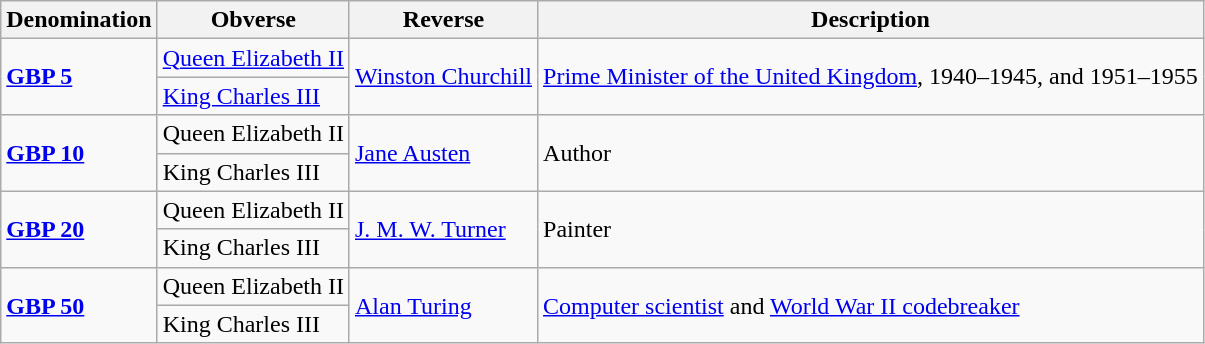<table class="wikitable">
<tr ">
<th>Denomination</th>
<th>Obverse</th>
<th>Reverse</th>
<th>Description</th>
</tr>
<tr>
<td rowspan=2><strong><a href='#'>GBP 5</a></strong></td>
<td><a href='#'>Queen Elizabeth II</a></td>
<td rowspan=2><a href='#'>Winston Churchill</a></td>
<td rowspan=2><a href='#'>Prime Minister of the United Kingdom</a>, 1940–1945, and 1951–1955</td>
</tr>
<tr>
<td><a href='#'>King Charles III</a></td>
</tr>
<tr>
<td rowspan=2><strong><a href='#'>GBP 10</a></strong></td>
<td>Queen Elizabeth II</td>
<td rowspan=2><a href='#'>Jane Austen</a></td>
<td rowspan=2>Author</td>
</tr>
<tr>
<td>King Charles III</td>
</tr>
<tr>
<td rowspan=2><strong><a href='#'>GBP 20</a></strong></td>
<td>Queen Elizabeth II</td>
<td rowspan=2><a href='#'>J. M. W. Turner</a></td>
<td rowspan=2>Painter</td>
</tr>
<tr>
<td>King Charles III</td>
</tr>
<tr>
<td rowspan=2><strong><a href='#'>GBP 50</a></strong></td>
<td>Queen Elizabeth II</td>
<td rowspan=2><a href='#'>Alan Turing</a></td>
<td rowspan=2><a href='#'>Computer scientist</a> and <a href='#'>World War II codebreaker</a></td>
</tr>
<tr>
<td>King Charles III</td>
</tr>
</table>
